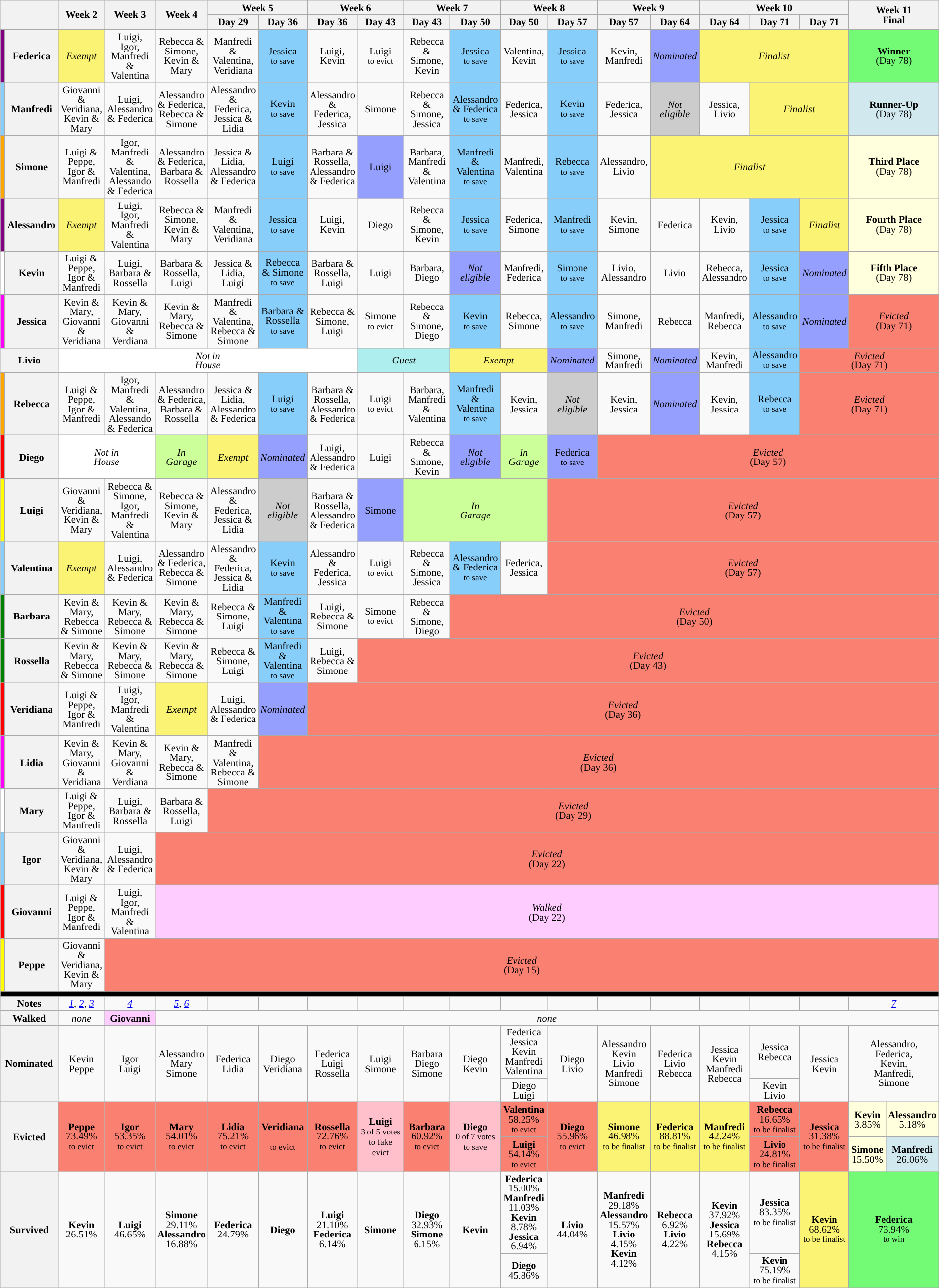<table class="wikitable" style="text-align:center; width:100%; font-size:85%; line-height:13px;">
<tr>
<th style="width:5%;" rowspan="2" colspan="2"></th>
<th style="width:5%;" rowspan="2">Week 2</th>
<th style="width:5%;" rowspan="2">Week 3</th>
<th style="width:5%;" rowspan="2">Week 4</th>
<th style="width:5%;" colspan="2">Week 5</th>
<th style="width:5%;" colspan="2">Week 6</th>
<th style="width:5%;" colspan="2">Week 7</th>
<th style="width:5%;" colspan="2">Week 8</th>
<th style="width:5%;" colspan="2">Week 9</th>
<th style="width:5%;" colspan="3">Week 10</th>
<th style="width:5%;" rowspan="2" colspan="2">Week 11<br>Final</th>
</tr>
<tr>
<th style="width:5%;">Day 29</th>
<th style="width:5%;">Day 36</th>
<th style="width:5%;">Day 36</th>
<th style="width:5%;">Day 43</th>
<th style="width:5%;">Day 43</th>
<th style="width:5%;">Day 50</th>
<th style="width:5%;">Day 50</th>
<th style="width:5%;">Day 57</th>
<th style="width:5%;">Day 57</th>
<th style="width:5%;">Day 64</th>
<th style="width:5%;">Day 64</th>
<th style="width:5%;">Day 71</th>
<th style="width:5%;">Day 71</th>
</tr>
<tr>
<td style="background:#800080"></td>
<th>Federica</th>
<td style="background:#FBF373;"><em>Exempt</em></td>
<td>Luigi,<br>Igor,<br>Manfredi & Valentina</td>
<td>Rebecca & Simone,<br>Kevin & Mary</td>
<td>Manfredi & Valentina,<br>Veridiana</td>
<td style="background:#87CEFA">Jessica<br><small>to save</small></td>
<td>Luigi,<br>Kevin</td>
<td>Luigi<br><small>to evict</small></td>
<td>Rebecca & Simone,<br>Kevin</td>
<td style="background:#87CEFA">Jessica<br><small>to save</small></td>
<td>Valentina,<br>Kevin</td>
<td style="background:#87CEFA">Jessica<br><small>to save</small></td>
<td>Kevin,<br>Manfredi</td>
<td style="background:#959ffd"><em>Nominated</em></td>
<td colspan=3 style="background:#FBF373;"><em>Finalist</em></td>
<td style="background:#73FB76;" colspan="2"><strong>Winner</strong><br>(Day 78)</td>
</tr>
<tr>
<td style="background:#87CEFA"></td>
<th>Manfredi</th>
<td>Giovanni & Veridiana,<br>Kevin & Mary</td>
<td>Luigi,<br>Alessandro & Federica</td>
<td>Alessandro & Federica,<br>Rebecca & Simone</td>
<td>Alessandro & Federica,<br>Jessica & Lidia</td>
<td style="background:#87CEFA">Kevin<br><small>to save</small></td>
<td>Alessandro & Federica,<br>Jessica</td>
<td>Simone</td>
<td>Rebecca & Simone,<br>Jessica</td>
<td style="background:#87CEFA">Alessandro & Federica<br><small>to save</small></td>
<td>Federica,<br>Jessica</td>
<td style="background:#87CEFA">Kevin<br><small>to save</small></td>
<td>Federica,<br>Jessica</td>
<td style="background:#ccc"><em>Not<br>eligible</em></td>
<td>Jessica,<br>Livio</td>
<td colspan="2" style="background:#FBF373;"><em>Finalist</em></td>
<td style="background:#D1E8EF;" colspan="2"><strong>Runner-Up</strong><br>(Day 78)</td>
</tr>
<tr>
<td bgcolor="orange"></td>
<th>Simone</th>
<td>Luigi & Peppe,<br>Igor & Manfredi</td>
<td>Igor,<br>Manfredi & Valentina,<br>Alessando & Federica</td>
<td>Alessandro & Federica,<br>Barbara & Rossella</td>
<td>Jessica & Lidia,<br>Alessandro & Federica</td>
<td style="background:#87CEFA">Luigi<br><small>to save</small></td>
<td>Barbara & Rossella,<br>Alessandro & Federica</td>
<td style="background:#959ffd">Luigi</td>
<td>Barbara,<br>Manfredi & Valentina</td>
<td style="background:#87CEFA">Manfredi & Valentina<br><small>to save</small></td>
<td>Manfredi,<br>Valentina</td>
<td style="background:#87CEFA">Rebecca<br><small>to save</small></td>
<td>Alessandro,<br>Livio</td>
<td colspan="4" style="background:#FBF373;"><em>Finalist</em></td>
<td style="background:#FFFFDD;" colspan="2"><strong>Third Place</strong><br>(Day 78)</td>
</tr>
<tr>
<td style="background:#800080"></td>
<th>Alessandro</th>
<td style="background:#FBF373;"><em>Exempt</em></td>
<td>Luigi,<br>Igor,<br>Manfredi & Valentina</td>
<td>Rebecca & Simone,<br>Kevin & Mary</td>
<td>Manfredi & Valentina,<br>Veridiana</td>
<td style="background:#87CEFA">Jessica<br><small>to save</small></td>
<td>Luigi,<br>Kevin</td>
<td>Diego</td>
<td>Rebecca & Simone,<br>Kevin</td>
<td style="background:#87CEFA">Jessica<br><small>to save</small></td>
<td>Federica,<br>Simone</td>
<td style="background:#87CEFA">Manfredi<br><small>to save</small></td>
<td>Kevin,<br>Simone</td>
<td>Federica</td>
<td>Kevin,<br>Livio</td>
<td style="background:#87CEFA">Jessica<br><small>to save</small></td>
<td style="background:#FBF373;"><em>Finalist</em></td>
<td style="background:#FFFFDD;" colspan="2"><strong>Fourth Place</strong><br>(Day 78)</td>
</tr>
<tr>
<td bgcolor="white"></td>
<th>Kevin</th>
<td>Luigi & Peppe,<br>Igor & Manfredi</td>
<td>Luigi,<br>Barbara & Rossella</td>
<td>Barbara & Rossella,<br>Luigi</td>
<td>Jessica & Lidia,<br>Luigi</td>
<td style="background:#87CEFA">Rebecca & Simone<br><small>to save</small></td>
<td>Barbara & Rossella,<br>Luigi</td>
<td>Luigi</td>
<td>Barbara,<br>Diego</td>
<td style="background:#959ffd"><em>Not<br>eligible</em></td>
<td>Manfredi,<br>Federica</td>
<td style="background:#87CEFA">Simone<br><small>to save</small></td>
<td>Livio,<br>Alessandro</td>
<td>Livio</td>
<td>Rebecca,<br>Alessandro</td>
<td style="background:#87CEFA">Jessica<br><small>to save</small></td>
<td style="background:#959ffd"><em>Nominated</em></td>
<td style="background:#FFFFDD;" colspan="2"><strong>Fifth Place</strong><br>(Day 78)</td>
</tr>
<tr>
<td style="background:#FF00FF"></td>
<th>Jessica</th>
<td>Kevin & Mary,<br>Giovanni & Veridiana</td>
<td>Kevin & Mary,<br>Giovanni & Verdiana</td>
<td>Kevin & Mary,<br>Rebecca & Simone</td>
<td>Manfredi & Valentina,<br>Rebecca & Simone</td>
<td style="background:#87CEFA">Barbara & Rossella<br><small>to save</small></td>
<td>Rebecca & Simone,<br>Luigi</td>
<td>Simone<br><small>to evict</small></td>
<td>Rebecca & Simone,<br>Diego</td>
<td style="background:#87CEFA">Kevin<br><small>to save</small></td>
<td>Rebecca,<br>Simone</td>
<td style="background:#87CEFA">Alessandro<br><small>to save</small></td>
<td>Simone,<br>Manfredi</td>
<td>Rebecca</td>
<td>Manfredi,<br>Rebecca</td>
<td style="background:#87CEFA">Alessandro<br><small>to save</small></td>
<td style="background:#959ffd"><em>Nominated</em></td>
<td style="background:#FA8072" colspan="2"><em>Evicted</em><br>(Day 71)</td>
</tr>
<tr>
<th colspan=2>Livio</th>
<td style=background:white colspan="6"><em>Not in<br>House</em></td>
<td colspan=2 style="background:#AFEEEE"><em>Guest</em></td>
<td colspan=2 style="background:#FBF373;"><em>Exempt</em></td>
<td style="background:#959ffd"><em>Nominated</em></td>
<td>Simone,<br>Manfredi</td>
<td style="background:#959ffd"><em>Nominated</em></td>
<td>Kevin,<br>Manfredi</td>
<td style="background:#87CEFA">Alessandro<br><small>to save</small></td>
<td style="background:#FA8072" colspan="3"><em>Evicted</em><br>(Day 71)</td>
</tr>
<tr>
<td bgcolor="orange"></td>
<th>Rebecca</th>
<td>Luigi & Peppe,<br>Igor & Manfredi</td>
<td>Igor,<br>Manfredi & Valentina,<br>Alessando & Federica</td>
<td>Alessandro & Federica,<br>Barbara & Rossella</td>
<td>Jessica & Lidia,<br>Alessandro & Federica</td>
<td style="background:#87CEFA">Luigi<br><small>to save</small></td>
<td>Barbara & Rossella,<br>Alessandro & Federica</td>
<td>Luigi<br><small>to evict</small></td>
<td>Barbara,<br>Manfredi & Valentina</td>
<td style="background:#87CEFA">Manfredi & Valentina<br><small>to save</small></td>
<td>Kevin,<br>Jessica</td>
<td style="background:#ccc"><em>Not<br>eligible</em></td>
<td>Kevin,<br>Jessica</td>
<td style="background:#959ffd"><em>Nominated</em></td>
<td>Kevin,<br>Jessica</td>
<td style="background:#87CEFA">Rebecca<br><small>to save</small></td>
<td colspan="3" style="background:#FA8072"><em>Evicted</em><br>(Day 71)</td>
</tr>
<tr>
<td style="background:#FF0000"></td>
<th>Diego</th>
<td style=background:white colspan="2"><em>Not in<br>House</em></td>
<td style="background:#CCFF99"><em>In<br>Garage</em></td>
<td style="background:#FBF373;"><em>Exempt</em></td>
<td style="background:#959ffd"><em>Nominated</em></td>
<td>Luigi,<br>Alessandro & Federica</td>
<td>Luigi</td>
<td>Rebecca & Simone,<br>Kevin</td>
<td style="background:#959ffd"><em>Not<br>eligible</em></td>
<td style="background:#CCFF99"><em>In<br>Garage</em></td>
<td style="background:#959ffd">Federica<br><small>to save</small></td>
<td style="background:#FA8072" colspan="7"><em>Evicted</em><br>(Day 57)</td>
</tr>
<tr>
<td style="background:#FFFF00"></td>
<th>Luigi</th>
<td>Giovanni & Veridiana,<br>Kevin & Mary</td>
<td>Rebecca & Simone,<br>Igor,<br>Manfredi & Valentina</td>
<td>Rebecca & Simone,<br>Kevin & Mary</td>
<td>Alessandro & Federica,<br>Jessica & Lidia</td>
<td style="background:#ccc"><em>Not<br>eligible</em></td>
<td>Barbara & Rossella,<br>Alessandro & Federica</td>
<td style="background:#959ffd">Simone</td>
<td colspan=3 style="background:#CCFF99"><em>In<br>Garage</em></td>
<td style="background:#FA8072" colspan="8"><em>Evicted</em><br>(Day 57)</td>
</tr>
<tr>
<td style="background:#87CEFA"></td>
<th>Valentina</th>
<td style="background:#FBF373;"><em>Exempt</em></td>
<td>Luigi,<br>Alessandro & Federica</td>
<td>Alessandro & Federica,<br>Rebecca & Simone</td>
<td>Alessandro & Federica,<br>Jessica & Lidia</td>
<td style="background:#87CEFA">Kevin<br><small>to save</small></td>
<td>Alessandro & Federica,<br>Jessica</td>
<td>Luigi<br><small>to evict</small></td>
<td>Rebecca & Simone,<br>Jessica</td>
<td style="background:#87CEFA">Alessandro & Federica<br><small>to save</small></td>
<td>Federica,<br>Jessica</td>
<td colspan="8" style="background:#FA8072"><em>Evicted</em><br>(Day 57)</td>
</tr>
<tr>
<td style="background:#008000"></td>
<th>Barbara</th>
<td>Kevin & Mary,<br>Rebecca & Simone</td>
<td>Kevin & Mary,<br>Rebecca & Simone</td>
<td>Kevin & Mary,<br>Rebecca & Simone</td>
<td>Rebecca & Simone,<br>Luigi</td>
<td style="background:#87CEFA">Manfredi & Valentina<br><small>to save</small></td>
<td>Luigi,<br>Rebecca & Simone</td>
<td>Simone<br><small>to evict</small></td>
<td>Rebecca & Simone,<br>Diego</td>
<td colspan="10" style="background:#FA8072"><em>Evicted</em><br>(Day 50)</td>
</tr>
<tr>
<td style="background:#008000"></td>
<th>Rossella</th>
<td>Kevin & Mary,<br>Rebecca & Simone</td>
<td>Kevin & Mary,<br>Rebecca & Simone</td>
<td>Kevin & Mary,<br>Rebecca & Simone</td>
<td>Rebecca & Simone,<br>Luigi</td>
<td style="background:#87CEFA">Manfredi & Valentina<br><small>to save</small></td>
<td>Luigi,<br>Rebecca & Simone</td>
<td colspan="12" style="background:#FA8072"><em>Evicted</em><br>(Day 43)</td>
</tr>
<tr>
<td style="background:#FF0000"></td>
<th>Veridiana</th>
<td>Luigi & Peppe,<br>Igor & Manfredi</td>
<td>Luigi,<br>Igor,<br>Manfredi & Valentina</td>
<td style="background:#FBF373;"><em>Exempt</em></td>
<td>Luigi,<br>Alessandro & Federica</td>
<td style="background:#959ffd"><em>Nominated</em></td>
<td style="background:#FA8072" colspan="13"><em>Evicted</em><br>(Day 36)</td>
</tr>
<tr>
<td style="background:#FF00FF"></td>
<th>Lidia</th>
<td>Kevin & Mary,<br>Giovanni & Veridiana</td>
<td>Kevin & Mary,<br>Giovanni & Verdiana</td>
<td>Kevin & Mary,<br>Rebecca & Simone</td>
<td>Manfredi & Valentina,<br>Rebecca & Simone</td>
<td colspan="14" style="background:#FA8072"><em>Evicted</em><br>(Day 36)</td>
</tr>
<tr>
<td bgcolor="white"></td>
<th>Mary</th>
<td>Luigi & Peppe,<br>Igor & Manfredi</td>
<td>Luigi,<br>Barbara & Rossella</td>
<td>Barbara & Rossella,<br>Luigi</td>
<td colspan="15" style="background:#FA8072"><em>Evicted</em><br>(Day 29)</td>
</tr>
<tr>
<td style="background:#87CEFA"></td>
<th>Igor</th>
<td>Giovanni & Veridiana,<br>Kevin & Mary</td>
<td>Luigi,<br>Alessandro & Federica</td>
<td colspan="16" style="background:#FA8072"><em>Evicted</em><br>(Day 22)</td>
</tr>
<tr>
<td style="background:#FF0000"></td>
<th>Giovanni</th>
<td>Luigi & Peppe,<br>Igor & Manfredi</td>
<td>Luigi,<br>Igor,<br>Manfredi & Valentina</td>
<td colspan="16" style="background:#fcf"><em>Walked</em><br>(Day 22)</td>
</tr>
<tr>
<td style="background:#FFFF00"></td>
<th>Peppe</th>
<td>Giovanni & Veridiana,<br>Kevin & Mary</td>
<td colspan="17" style="background:#FA8072"><em>Evicted</em><br>(Day 15)</td>
</tr>
<tr>
<td colspan="20" bgcolor="black"></td>
</tr>
<tr>
<th colspan=2>Notes</th>
<td><em><a href='#'>1</a>, <a href='#'>2</a>, <a href='#'>3</a></em></td>
<td><em><a href='#'>4</a></em></td>
<td><em><a href='#'>5</a>, <a href='#'>6</a></em></td>
<td></td>
<td></td>
<td></td>
<td></td>
<td></td>
<td></td>
<td></td>
<td></td>
<td></td>
<td></td>
<td></td>
<td></td>
<td></td>
<td colspan=2><em><a href='#'>7</a></em></td>
</tr>
<tr>
<th colspan=2>Walked</th>
<td><em>none</em></td>
<td style="background:#fcf;"><strong>Giovanni</strong></td>
<td colspan="16"><em>none</em></td>
</tr>
<tr>
<th rowspan=2 colspan=2>Nominated</th>
<td rowspan=2>Kevin<br>Peppe</td>
<td rowspan=2>Igor<br>Luigi</td>
<td rowspan=2>Alessandro<br>Mary<br>Simone</td>
<td rowspan=2>Federica<br>Lidia</td>
<td rowspan=2>Diego<br>Veridiana</td>
<td rowspan=2>Federica<br>Luigi<br>Rossella</td>
<td rowspan=2>Luigi<br>Simone</td>
<td rowspan=2>Barbara<br>Diego<br>Simone</td>
<td rowspan=2>Diego<br>Kevin</td>
<td>Federica<br>Jessica<br>Kevin<br>Manfredi<br>Valentina</td>
<td rowspan=2>Diego<br>Livio</td>
<td rowspan=2>Alessandro<br>Kevin<br>Livio<br>Manfredi<br>Simone</td>
<td rowspan=2>Federica<br>Livio<br>Rebecca</td>
<td rowspan=2>Jessica<br>Kevin<br>Manfredi<br>Rebecca</td>
<td>Jessica<br>Rebecca</td>
<td rowspan=2>Jessica<br>Kevin</td>
<td colspan=2 rowspan=2>Alessandro,<br>Federica,<br>Kevin,<br>Manfredi,<br>Simone</td>
</tr>
<tr>
<td>Diego<br>Luigi</td>
<td>Kevin<br>Livio</td>
</tr>
<tr>
<th rowspan=2 colspan=2>Evicted</th>
<td rowspan=2 style="background:#FA8072"><strong>Peppe</strong><br>73.49%<br><small>to evict</small></td>
<td rowspan=2 style="background:#FA8072"><strong>Igor</strong><br>53.35%<br><small>to evict</small></td>
<td rowspan=2 style="background:#FA8072"><strong>Mary</strong><br>54.01%<br><small>to evict</small></td>
<td rowspan=2 style="background:#FA8072"><strong>Lidia</strong><br>75.21%<br><small>to evict</small></td>
<td rowspan=2 style="background:#FA8072"><strong>Veridiana</strong><br><small><br>to evict</small></td>
<td rowspan=2 style="background:#FA8072"><strong>Rossella</strong><br>72.76%<br><small>to evict</small></td>
<td rowspan=2 style="background:#FFC0CB"><strong>Luigi</strong><br><small>3 of 5 votes<br>to fake evict</small></td>
<td rowspan=2 style="background:#FA8072"><strong>Barbara</strong><br>60.92%<br><small>to evict</small></td>
<td rowspan=2 style="background:#FFC0CB"><strong>Diego</strong><br><small>0 of 7 votes<br>to save</small></td>
<td style="background:#FA8072"><strong>Valentina</strong><br>58.25%<br><small>to evict</small></td>
<td rowspan=2 style="background:#FA8072"><strong>Diego</strong><br>55.96%<br><small>to evict</small></td>
<td rowspan=2 style="background:#FBF373"><strong>Simone</strong><br>46.98%<br><small>to be finalist</small></td>
<td rowspan=2 style="background:#FBF373"><strong>Federica</strong><br>88.81%<br><small>to be finalist</small></td>
<td rowspan=2 style="background:#FBF373"><strong>Manfredi</strong><br>42.24%<br><small>to be finalist</small></td>
<td style="background:#FA8072"><strong>Rebecca</strong><br>16.65%<br><small>to be finalist</small></td>
<td rowspan=2 style="background:#FA8072"><strong>Jessica</strong><br>31.38%<br><small>to be finalist</small></td>
<td style="background:#FFFFDD"><strong>Kevin</strong><br>3.85%<br><small></small></td>
<td style="background:#FFFFDD"><strong>Alessandro</strong><br>5.18%<br><small></small></td>
</tr>
<tr>
<td style="background:#FA8072"><strong>Luigi</strong><br>54.14%<br><small>to evict</small></td>
<td style="background:#FA8072"><strong>Livio</strong><br>24.81%<br><small>to be finalist</small></td>
<td style="background:#FFFFDD"><strong>Simone</strong><br>15.50%<br><small></small></td>
<td style="background:#D1E8EF"><strong>Manfredi</strong><br>26.06%<br><small></small></td>
</tr>
<tr>
<th rowspan=3 colspan=2>Survived</th>
<td rowspan=3><strong>Kevin</strong><br>26.51%</td>
<td rowspan=3><strong>Luigi</strong><br>46.65%</td>
<td rowspan=3><strong>Simone</strong><br>29.11%<br><strong>Alessandro</strong><br>16.88%</td>
<td rowspan=3><strong>Federica</strong><br>24.79%</td>
<td rowspan=3><strong>Diego</strong></td>
<td rowspan=3><strong>Luigi</strong><br>21.10%<br><strong>Federica</strong><br>6.14%</td>
<td rowspan=3><strong>Simone</strong><br><small></small></td>
<td rowspan=3><strong>Diego</strong><br>32.93%<br><strong>Simone</strong><br>6.15%</td>
<td rowspan=3><strong>Kevin</strong></td>
<td><strong>Federica</strong><br>15.00%<br><strong>Manfredi</strong><br>11.03%<br><strong>Kevin</strong><br>8.78%<br><strong>Jessica</strong><br>6.94%</td>
<td rowspan=3><strong>Livio</strong><br>44.04%</td>
<td rowspan=3><strong>Manfredi</strong><br>29.18%<br><strong>Alessandro</strong><br>15.57%<br><strong>Livio</strong><br>4.15%<br><strong>Kevin</strong><br>4.12%</td>
<td rowspan=3><strong>Rebecca</strong><br>6.92%<br><strong>Livio</strong><br>4.22%</td>
<td rowspan=3><strong>Kevin</strong><br>37.92%<br><strong>Jessica</strong><br>15.69%<br><strong>Rebecca</strong><br>4.15%</td>
<td><strong>Jessica</strong><br>83.35%<br><small>to be finalist</small></td>
<td rowspan=3 style="background:#FBF373"><strong>Kevin</strong><br>68.62%<br><small>to be finalist</small></td>
<td style="background:#73FB76;" rowspan=3 colspan=4><strong>Federica</strong><br>73.94%<br><small>to win</small></td>
</tr>
<tr>
<td><strong>Diego</strong><br>45.86%</td>
<td><strong>Kevin</strong><br>75.19%<br><small>to be finalist</small></td>
</tr>
</table>
